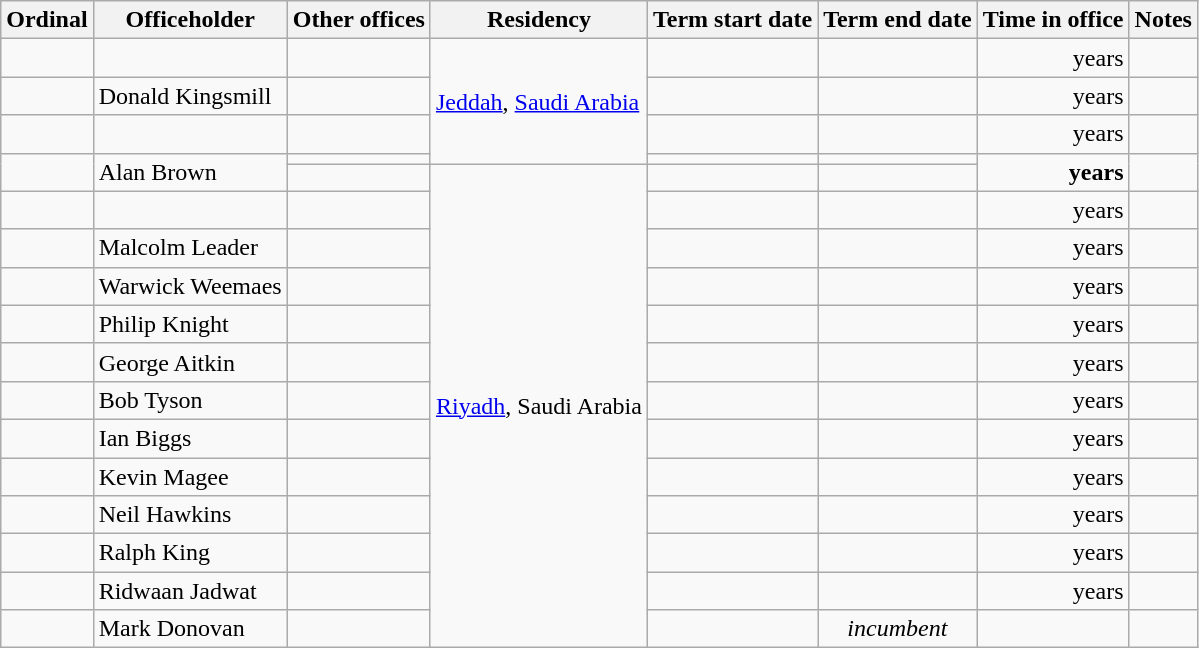<table class='wikitable sortable'>
<tr>
<th>Ordinal</th>
<th>Officeholder</th>
<th>Other offices</th>
<th>Residency</th>
<th>Term start date</th>
<th>Term end date</th>
<th>Time in office</th>
<th>Notes</th>
</tr>
<tr>
<td align=center></td>
<td></td>
<td></td>
<td rowspan=4><a href='#'>Jeddah</a>, <a href='#'>Saudi Arabia</a></td>
<td align=center></td>
<td align=center></td>
<td align=right> years</td>
<td></td>
</tr>
<tr>
<td align=center></td>
<td>Donald Kingsmill</td>
<td></td>
<td align=center></td>
<td align=center></td>
<td align=right> years</td>
<td></td>
</tr>
<tr>
<td align=center></td>
<td></td>
<td></td>
<td align=center></td>
<td align=center></td>
<td align=right> years</td>
<td></td>
</tr>
<tr>
<td rowspan=2 align=center></td>
<td rowspan=2>Alan Brown</td>
<td></td>
<td align=center></td>
<td align=center></td>
<td rowspan=2 align=right><strong> years</strong></td>
<td rowspan=2></td>
</tr>
<tr>
<td></td>
<td rowspan=13><a href='#'>Riyadh</a>, Saudi Arabia</td>
<td align=center></td>
<td align=center></td>
</tr>
<tr>
<td align=center></td>
<td></td>
<td></td>
<td align=center></td>
<td align=center></td>
<td align=right> years</td>
<td></td>
</tr>
<tr>
<td align=center></td>
<td>Malcolm Leader</td>
<td></td>
<td align=center></td>
<td align=center></td>
<td align=right> years</td>
<td></td>
</tr>
<tr>
<td align=center></td>
<td>Warwick Weemaes</td>
<td></td>
<td align=center></td>
<td align=center></td>
<td align=right> years</td>
<td></td>
</tr>
<tr>
<td align=center></td>
<td>Philip Knight</td>
<td></td>
<td align=center></td>
<td align=center></td>
<td align=right> years</td>
<td></td>
</tr>
<tr>
<td align=center></td>
<td>George Aitkin</td>
<td></td>
<td align=center></td>
<td align=center></td>
<td align=right> years</td>
<td></td>
</tr>
<tr>
<td align=center></td>
<td>Bob Tyson</td>
<td></td>
<td align=center></td>
<td align=center></td>
<td align=right> years</td>
<td></td>
</tr>
<tr>
<td align=center></td>
<td>Ian Biggs</td>
<td></td>
<td align=center></td>
<td align=center></td>
<td align=right> years</td>
<td></td>
</tr>
<tr>
<td align=center></td>
<td>Kevin Magee</td>
<td></td>
<td align=center></td>
<td align=center></td>
<td align=right> years</td>
<td></td>
</tr>
<tr>
<td align=center></td>
<td>Neil Hawkins</td>
<td></td>
<td align=center></td>
<td align=center></td>
<td align=right> years</td>
<td></td>
</tr>
<tr>
<td align=center></td>
<td>Ralph King</td>
<td></td>
<td align=center></td>
<td align=center></td>
<td align=right> years</td>
<td></td>
</tr>
<tr>
<td align=center></td>
<td>Ridwaan Jadwat</td>
<td></td>
<td align=center></td>
<td align=center></td>
<td align=right> years</td>
<td></td>
</tr>
<tr>
<td align=center></td>
<td>Mark Donovan</td>
<td></td>
<td align=center></td>
<td align=center><em>incumbent</em></td>
<td align=right></td>
<td></td>
</tr>
</table>
